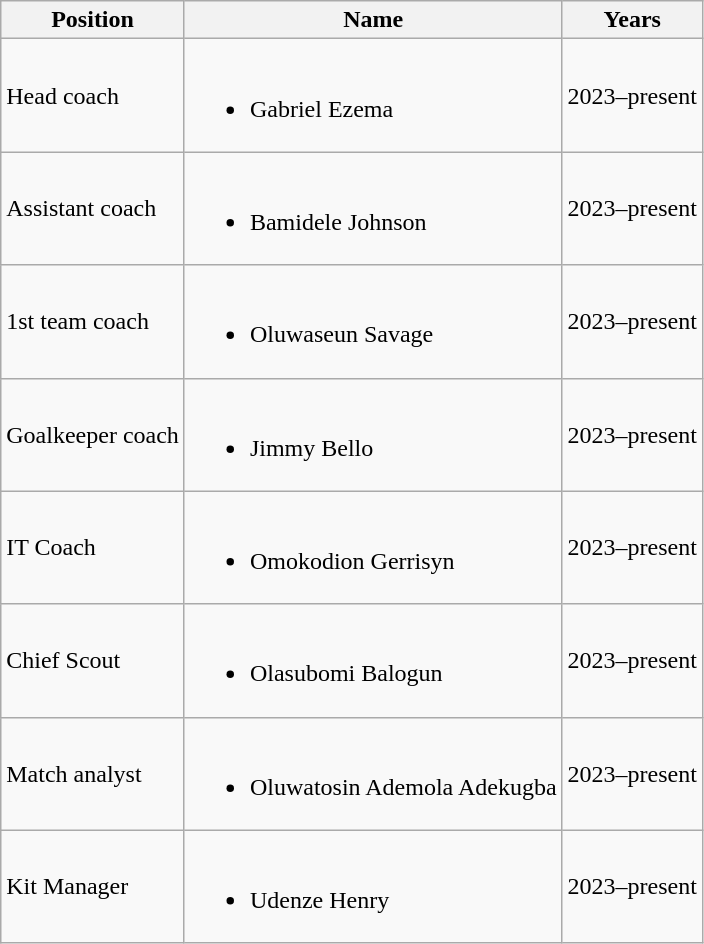<table class="wikitable">
<tr>
<th>Position</th>
<th>Name</th>
<th>Years</th>
</tr>
<tr>
<td>Head coach</td>
<td><br><ul><li> Gabriel Ezema</li></ul></td>
<td align=left>2023–present</td>
</tr>
<tr>
<td>Assistant coach</td>
<td><br><ul><li> Bamidele Johnson</li></ul></td>
<td align=left>2023–present</td>
</tr>
<tr>
<td>1st team coach</td>
<td><br><ul><li> Oluwaseun Savage</li></ul></td>
<td align=left>2023–present</td>
</tr>
<tr>
<td>Goalkeeper coach</td>
<td><br><ul><li> Jimmy Bello</li></ul></td>
<td align=left>2023–present</td>
</tr>
<tr>
<td>IT Coach</td>
<td><br><ul><li> Omokodion Gerrisyn</li></ul></td>
<td align=left>2023–present</td>
</tr>
<tr>
<td>Chief Scout</td>
<td><br><ul><li> Olasubomi Balogun</li></ul></td>
<td align=left>2023–present</td>
</tr>
<tr>
<td>Match analyst</td>
<td><br><ul><li> Oluwatosin Ademola Adekugba</li></ul></td>
<td align=left>2023–present</td>
</tr>
<tr>
<td>Kit Manager</td>
<td><br><ul><li> Udenze Henry</li></ul></td>
<td align=left>2023–present</td>
</tr>
</table>
